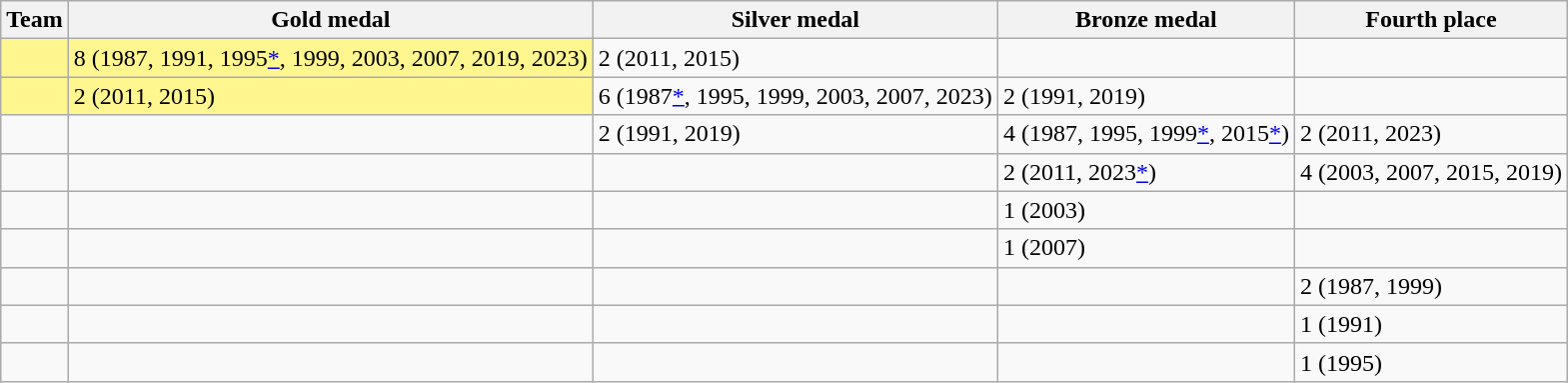<table class="wikitable sortable">
<tr>
<th>Team</th>
<th>Gold medal</th>
<th>Silver medal</th>
<th>Bronze medal</th>
<th>Fourth place</th>
</tr>
<tr>
<td bgcolor=#FFF68F></td>
<td bgcolor=#FFF68F>8 (1987, 1991, 1995<a href='#'>*</a>, 1999, 2003, 2007, 2019, 2023)</td>
<td>2 (2011, 2015)</td>
<td></td>
<td></td>
</tr>
<tr>
<td bgcolor=#FFF68F></td>
<td bgcolor=#FFF68F>2 (2011, 2015)</td>
<td>6 (1987<a href='#'>*</a>, 1995, 1999, 2003, 2007, 2023)</td>
<td>2 (1991, 2019)</td>
<td></td>
</tr>
<tr>
<td></td>
<td></td>
<td>2 (1991, 2019)</td>
<td>4 (1987, 1995, 1999<a href='#'>*</a>, 2015<a href='#'>*</a>)</td>
<td>2 (2011, 2023)</td>
</tr>
<tr>
<td></td>
<td></td>
<td></td>
<td>2 (2011, 2023<a href='#'>*</a>)</td>
<td>4 (2003, 2007, 2015, 2019)</td>
</tr>
<tr>
<td></td>
<td></td>
<td></td>
<td>1 (2003)</td>
<td></td>
</tr>
<tr>
<td></td>
<td></td>
<td></td>
<td>1 (2007)</td>
<td></td>
</tr>
<tr>
<td></td>
<td></td>
<td></td>
<td></td>
<td>2 (1987, 1999)</td>
</tr>
<tr>
<td></td>
<td></td>
<td></td>
<td></td>
<td>1 (1991)</td>
</tr>
<tr>
<td></td>
<td></td>
<td></td>
<td></td>
<td>1 (1995)</td>
</tr>
</table>
